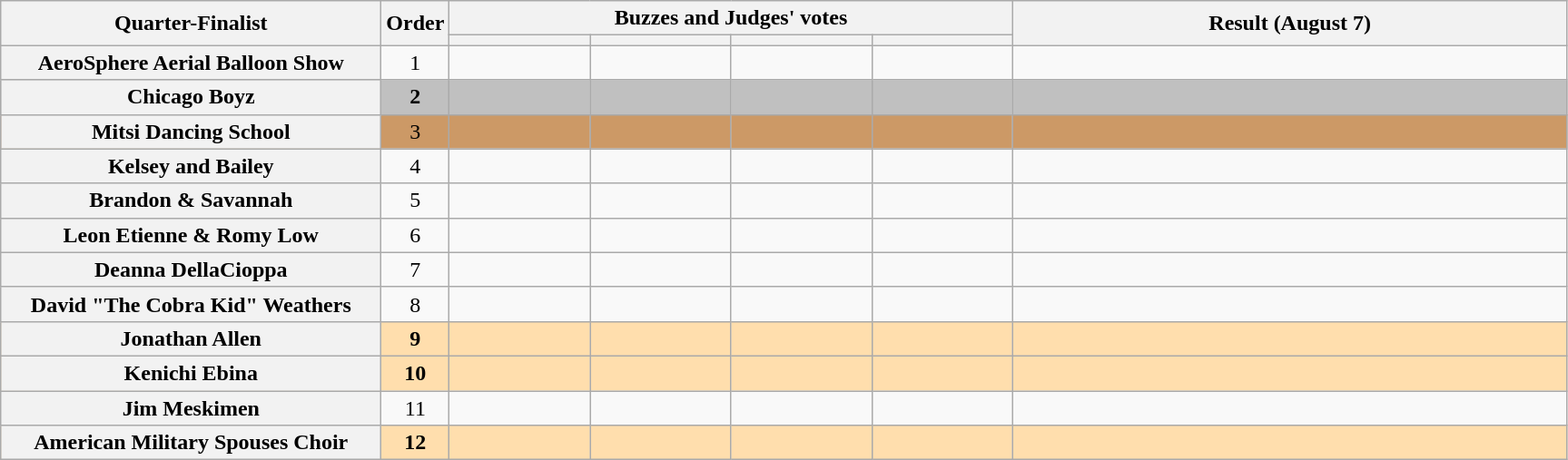<table class="wikitable plainrowheaders sortable" style="text-align:center;">
<tr>
<th scope="col" rowspan="2" class="unsortable" style="width:17em;">Quarter-Finalist</th>
<th scope="col" rowspan="2" style="width:1em;">Order</th>
<th scope="col" colspan="4" class="unsortable" style="width:24em;">Buzzes and Judges' votes</th>
<th scope="col" rowspan="2" style="width:25em;">Result (August 7)</th>
</tr>
<tr>
<th scope="col" class="unsortable" style="width:6em;"></th>
<th scope="col" class="unsortable" style="width:6em;"></th>
<th scope="col" class="unsortable" style="width:6em;"></th>
<th scope="col" class="unsortable" style="width:6em;"></th>
</tr>
<tr>
<th scope="row">AeroSphere Aerial Balloon Show</th>
<td>1</td>
<td style="text-align:center;"></td>
<td style="text-align:center;"></td>
<td style="text-align:center;"></td>
<td style="text-align:center;"></td>
<td></td>
</tr>
<tr style="background:silver">
<th scope="row"><strong>Chicago Boyz</strong></th>
<td><strong>2</strong></td>
<td style="text-align:center;"></td>
<td style="text-align:center;"></td>
<td style="text-align:center;"></td>
<td style="text-align:center;"></td>
<td><strong></strong></td>
</tr>
<tr style="background:#c96">
<th scope="row">Mitsi Dancing School</th>
<td>3</td>
<td style="text-align:center;"></td>
<td style="text-align:center;"></td>
<td style="text-align:center;"></td>
<td style="text-align:center;"></td>
<td></td>
</tr>
<tr>
<th scope="row">Kelsey and Bailey</th>
<td>4</td>
<td style="text-align:center;"></td>
<td style="text-align:center;"></td>
<td style="text-align:center;"></td>
<td style="text-align:center;"></td>
<td></td>
</tr>
<tr>
<th scope="row">Brandon & Savannah</th>
<td>5</td>
<td style="text-align:center;"></td>
<td style="text-align:center;"></td>
<td style="text-align:center;"></td>
<td style="text-align:center;"></td>
<td></td>
</tr>
<tr>
<th scope="row">Leon Etienne & Romy Low </th>
<td>6</td>
<td style="text-align:center;"></td>
<td style="text-align:center;"></td>
<td style="text-align:center;"></td>
<td style="text-align:center;"></td>
<td></td>
</tr>
<tr>
<th scope="row">Deanna DellaCioppa</th>
<td>7</td>
<td style="text-align:center;"></td>
<td style="text-align:center;"></td>
<td style="text-align:center;"></td>
<td style="text-align:center;"></td>
<td></td>
</tr>
<tr>
<th scope="row">David "The Cobra Kid" Weathers</th>
<td>8</td>
<td style="text-align:center;"></td>
<td style="text-align:center;"></td>
<td style="text-align:center;"></td>
<td style="text-align:center;"></td>
<td></td>
</tr>
<tr style="background:NavajoWhite">
<th scope="row"><strong>Jonathan Allen</strong></th>
<td><strong>9</strong></td>
<td style="text-align:center;"></td>
<td style="text-align:center;"></td>
<td style="text-align:center;"></td>
<td style="text-align:center;"></td>
<td><strong></strong></td>
</tr>
<tr style="background:NavajoWhite">
<th scope="row"><strong>Kenichi Ebina</strong></th>
<td><strong>10</strong></td>
<td style="text-align:center;"></td>
<td style="text-align:center;"></td>
<td style="text-align:center;"></td>
<td style="text-align:center;"></td>
<td><strong></strong></td>
</tr>
<tr>
<th scope="row">Jim Meskimen</th>
<td>11</td>
<td style="text-align:center;"></td>
<td style="text-align:center;"></td>
<td style="text-align:center;"></td>
<td style="text-align:center;"></td>
<td></td>
</tr>
<tr style="background:NavajoWhite">
<th scope="row"><strong>American Military Spouses Choir</strong></th>
<td><strong>12</strong></td>
<td style="text-align:center;"></td>
<td style="text-align:center;"></td>
<td style="text-align:center;"></td>
<td style="text-align:center;"></td>
<td><strong></strong></td>
</tr>
</table>
